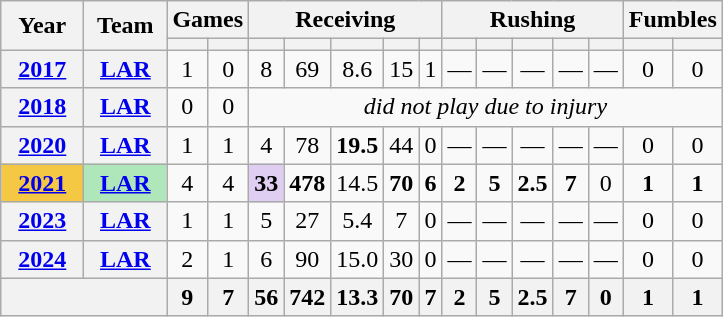<table class="wikitable" style="text-align: center;">
<tr>
<th rowspan="2">Year</th>
<th rowspan="2">Team</th>
<th colspan="2">Games</th>
<th colspan="5">Receiving</th>
<th colspan="5">Rushing</th>
<th colspan="2">Fumbles</th>
</tr>
<tr>
<th></th>
<th></th>
<th></th>
<th></th>
<th></th>
<th></th>
<th></th>
<th></th>
<th></th>
<th></th>
<th></th>
<th></th>
<th></th>
<th></th>
</tr>
<tr>
<th><a href='#'>2017</a></th>
<th><a href='#'>LAR</a></th>
<td>1</td>
<td>0</td>
<td>8</td>
<td>69</td>
<td>8.6</td>
<td>15</td>
<td>1</td>
<td>—</td>
<td>—</td>
<td>—</td>
<td>—</td>
<td>—</td>
<td>0</td>
<td>0</td>
</tr>
<tr>
<th><a href='#'>2018</a></th>
<th><a href='#'>LAR</a></th>
<td>0</td>
<td>0</td>
<td colspan="12"><em>did not play due to injury</em></td>
</tr>
<tr>
<th><a href='#'>2020</a></th>
<th><a href='#'>LAR</a></th>
<td>1</td>
<td>1</td>
<td>4</td>
<td>78</td>
<td><strong>19.5</strong></td>
<td>44</td>
<td>0</td>
<td>—</td>
<td>—</td>
<td>—</td>
<td>—</td>
<td>—</td>
<td>0</td>
<td>0</td>
</tr>
<tr>
<th style="background:#f4c842; width:3em;"><a href='#'>2021</a></th>
<th style="background:#afe6ba; width:3em"><a href='#'>LAR</a></th>
<td>4</td>
<td>4</td>
<td style="background:#e0cef2;"><strong>33</strong></td>
<td><strong>478</strong></td>
<td>14.5</td>
<td><strong>70</strong></td>
<td><strong>6</strong></td>
<td><strong>2</strong></td>
<td><strong>5</strong></td>
<td><strong>2.5</strong></td>
<td><strong>7</strong></td>
<td>0</td>
<td><strong>1</strong></td>
<td><strong>1</strong></td>
</tr>
<tr>
<th><a href='#'>2023</a></th>
<th><a href='#'>LAR</a></th>
<td>1</td>
<td>1</td>
<td>5</td>
<td>27</td>
<td>5.4</td>
<td>7</td>
<td>0</td>
<td>—</td>
<td>—</td>
<td>—</td>
<td>—</td>
<td>—</td>
<td>0</td>
<td>0</td>
</tr>
<tr>
<th><a href='#'>2024</a></th>
<th><a href='#'>LAR</a></th>
<td>2</td>
<td>1</td>
<td>6</td>
<td>90</td>
<td>15.0</td>
<td>30</td>
<td>0</td>
<td>—</td>
<td>—</td>
<td>—</td>
<td>—</td>
<td>—</td>
<td>0</td>
<td>0</td>
</tr>
<tr>
<th colspan="2"></th>
<th>9</th>
<th>7</th>
<th>56</th>
<th>742</th>
<th>13.3</th>
<th>70</th>
<th>7</th>
<th>2</th>
<th>5</th>
<th>2.5</th>
<th>7</th>
<th>0</th>
<th>1</th>
<th>1</th>
</tr>
</table>
